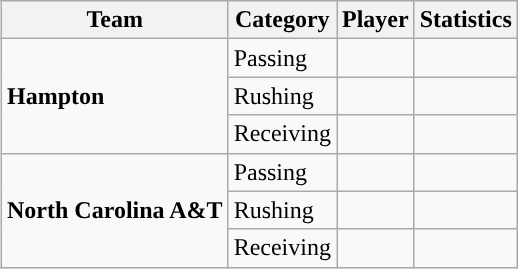<table class="wikitable" style="float: right;">
<tr>
<th>Team</th>
<th>Category</th>
<th>Player</th>
<th>Statistics</th>
</tr>
<tr>
<td rowspan=3><strong>Hampton</strong></td>
<td>Passing</td>
<td></td>
<td></td>
</tr>
<tr>
<td>Rushing</td>
<td></td>
<td></td>
</tr>
<tr>
<td>Receiving</td>
<td></td>
<td></td>
</tr>
<tr>
<td rowspan=3><strong>North Carolina A&T</strong></td>
<td>Passing</td>
<td></td>
<td></td>
</tr>
<tr>
<td>Rushing</td>
<td></td>
<td></td>
</tr>
<tr>
<td>Receiving</td>
<td></td>
<td></td>
</tr>
</table>
